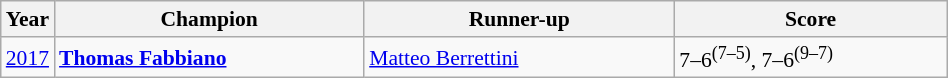<table class="wikitable" style="font-size:90%">
<tr>
<th>Year</th>
<th width="200">Champion</th>
<th width="200">Runner-up</th>
<th width="175">Score</th>
</tr>
<tr>
<td><a href='#'>2017</a></td>
<td> <strong><a href='#'>Thomas Fabbiano</a></strong></td>
<td> <a href='#'>Matteo Berrettini</a></td>
<td>7–6<sup>(7–5)</sup>, 7–6<sup>(9–7)</sup></td>
</tr>
</table>
